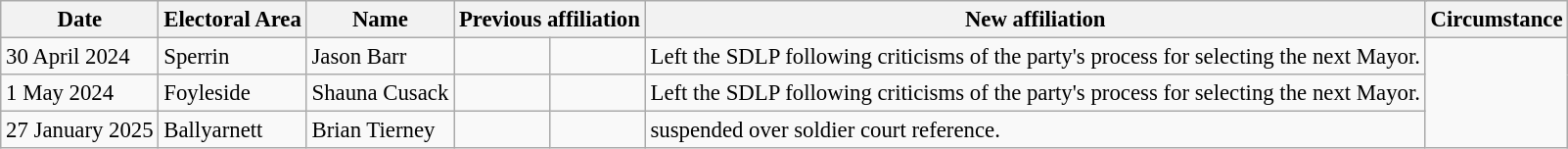<table class="wikitable" style="font-size: 95%">
<tr>
<th>Date</th>
<th>Electoral Area</th>
<th>Name</th>
<th colspan="2">Previous affiliation</th>
<th colspan="2">New affiliation</th>
<th>Circumstance</th>
</tr>
<tr>
<td>30 April 2024</td>
<td>Sperrin</td>
<td>Jason Barr</td>
<td></td>
<td></td>
<td>Left the SDLP following criticisms of the party's process for selecting the next Mayor.</td>
</tr>
<tr>
<td>1 May 2024</td>
<td>Foyleside</td>
<td>Shauna Cusack</td>
<td></td>
<td></td>
<td>Left the SDLP following criticisms of the party's process for selecting the next Mayor.</td>
</tr>
<tr>
<td>27 January 2025</td>
<td>Ballyarnett</td>
<td>Brian Tierney</td>
<td></td>
<td></td>
<td>suspended over soldier court reference.</td>
</tr>
</table>
